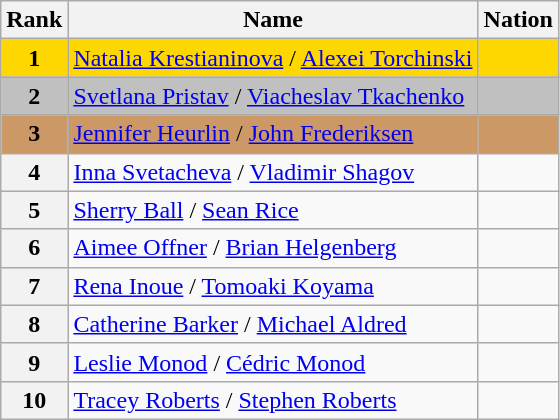<table class="wikitable sortable">
<tr>
<th>Rank</th>
<th>Name</th>
<th>Nation</th>
</tr>
<tr bgcolor=gold>
<td align=center><strong>1</strong></td>
<td><a href='#'>Natalia Krestianinova</a> / <a href='#'>Alexei Torchinski</a></td>
<td></td>
</tr>
<tr bgcolor=silver>
<td align=center><strong>2</strong></td>
<td><a href='#'>Svetlana Pristav</a> / <a href='#'>Viacheslav Tkachenko</a></td>
<td></td>
</tr>
<tr bgcolor=cc9966>
<td align=center><strong>3</strong></td>
<td><a href='#'>Jennifer Heurlin</a> / <a href='#'>John Frederiksen</a></td>
<td></td>
</tr>
<tr>
<th>4</th>
<td><a href='#'>Inna Svetacheva</a> / <a href='#'>Vladimir Shagov</a></td>
<td></td>
</tr>
<tr>
<th>5</th>
<td><a href='#'>Sherry Ball</a> / <a href='#'>Sean Rice</a></td>
<td></td>
</tr>
<tr>
<th>6</th>
<td><a href='#'>Aimee Offner</a> / <a href='#'>Brian Helgenberg</a></td>
<td></td>
</tr>
<tr>
<th>7</th>
<td><a href='#'>Rena Inoue</a> / <a href='#'>Tomoaki Koyama</a></td>
<td></td>
</tr>
<tr>
<th>8</th>
<td><a href='#'>Catherine Barker</a> / <a href='#'>Michael Aldred</a></td>
<td></td>
</tr>
<tr>
<th>9</th>
<td><a href='#'>Leslie Monod</a> / <a href='#'>Cédric Monod</a></td>
<td></td>
</tr>
<tr>
<th>10</th>
<td><a href='#'>Tracey Roberts</a> / <a href='#'>Stephen Roberts</a></td>
<td></td>
</tr>
</table>
